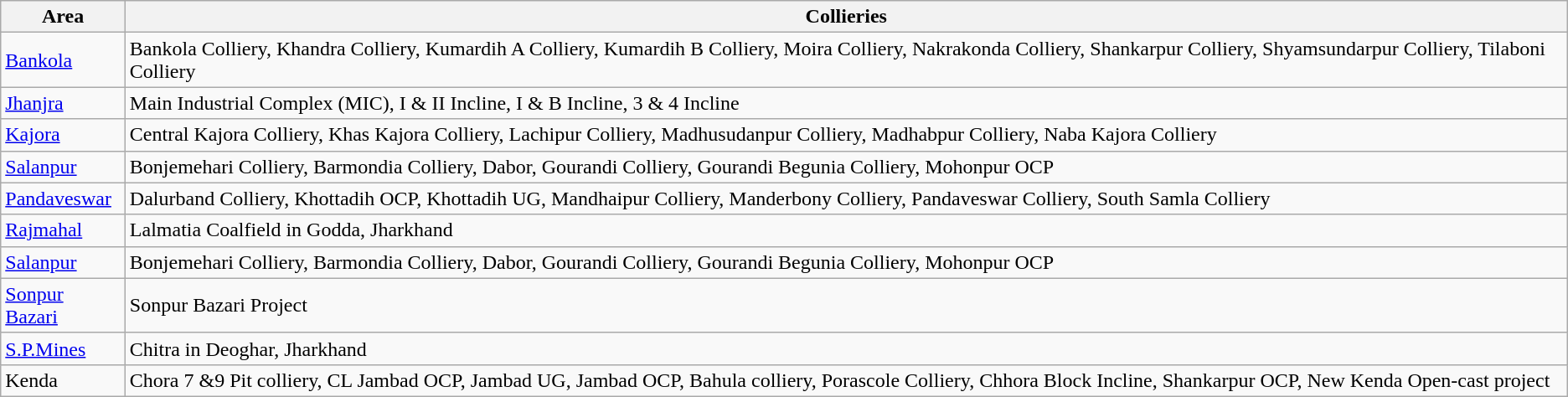<table class="wikitable sortable">
<tr>
<th>Area</th>
<th>Collieries</th>
</tr>
<tr>
<td><a href='#'>Bankola</a></td>
<td>Bankola Colliery, Khandra Colliery, Kumardih A Colliery, Kumardih B Colliery, Moira Colliery, Nakrakonda Colliery, Shankarpur Colliery, Shyamsundarpur Colliery, Tilaboni Colliery</td>
</tr>
<tr>
<td><a href='#'>Jhanjra</a></td>
<td>Main Industrial Complex (MIC), I & II Incline, I & B Incline, 3 & 4 Incline</td>
</tr>
<tr>
<td><a href='#'>Kajora</a></td>
<td>Central Kajora Colliery,  Khas Kajora Colliery, Lachipur Colliery, Madhusudanpur Colliery, Madhabpur Colliery, Naba Kajora Colliery</td>
</tr>
<tr>
<td><a href='#'>Salanpur</a></td>
<td>Bonjemehari Colliery, Barmondia Colliery, Dabor, Gourandi Colliery, Gourandi Begunia Colliery, Mohonpur OCP</td>
</tr>
<tr>
<td><a href='#'>Pandaveswar</a></td>
<td>Dalurband Colliery, Khottadih OCP, Khottadih UG, Mandhaipur Colliery, Manderbony Colliery, Pandaveswar Colliery, South Samla Colliery</td>
</tr>
<tr>
<td><a href='#'>Rajmahal</a></td>
<td>Lalmatia Coalfield in Godda, Jharkhand</td>
</tr>
<tr>
<td><a href='#'>Salanpur</a></td>
<td>Bonjemehari Colliery, Barmondia Colliery, Dabor, Gourandi Colliery, Gourandi Begunia Colliery, Mohonpur OCP</td>
</tr>
<tr>
<td><a href='#'>Sonpur Bazari</a></td>
<td>Sonpur Bazari Project</td>
</tr>
<tr>
<td><a href='#'>S.P.Mines</a></td>
<td>Chitra in Deoghar, Jharkhand</td>
</tr>
<tr>
<td>Kenda</td>
<td>Chora 7 &9 Pit colliery, CL Jambad OCP, Jambad UG, Jambad OCP, Bahula colliery,  Porascole Colliery, Chhora Block Incline, Shankarpur OCP, New Kenda Open-cast project</td>
</tr>
</table>
